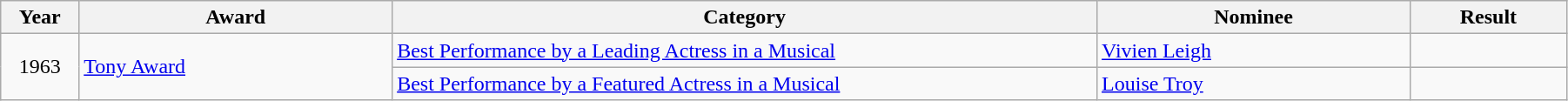<table class="wikitable" width="95%">
<tr>
<th width="5%">Year</th>
<th width="20%">Award</th>
<th width="45%">Category</th>
<th width="20%">Nominee</th>
<th width="10%">Result</th>
</tr>
<tr>
<td rowspan="2" align="center">1963</td>
<td rowspan="2"><a href='#'>Tony Award</a></td>
<td><a href='#'>Best Performance by a Leading Actress in a Musical</a></td>
<td><a href='#'>Vivien Leigh</a></td>
<td></td>
</tr>
<tr>
<td><a href='#'>Best Performance by a Featured Actress in a Musical</a></td>
<td><a href='#'>Louise Troy</a></td>
<td></td>
</tr>
</table>
